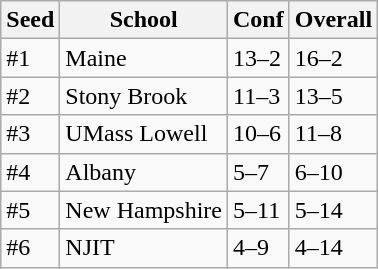<table class="wikitable">
<tr>
<th>Seed</th>
<th>School</th>
<th>Conf</th>
<th>Overall</th>
</tr>
<tr>
<td>#1</td>
<td>Maine</td>
<td>13–2</td>
<td>16–2</td>
</tr>
<tr>
<td>#2</td>
<td>Stony Brook</td>
<td>11–3</td>
<td>13–5</td>
</tr>
<tr>
<td>#3</td>
<td>UMass Lowell</td>
<td>10–6</td>
<td>11–8</td>
</tr>
<tr>
<td>#4</td>
<td>Albany</td>
<td>5–7</td>
<td>6–10</td>
</tr>
<tr>
<td>#5</td>
<td>New Hampshire</td>
<td>5–11</td>
<td>5–14</td>
</tr>
<tr>
<td>#6</td>
<td>NJIT</td>
<td>4–9</td>
<td>4–14</td>
</tr>
</table>
